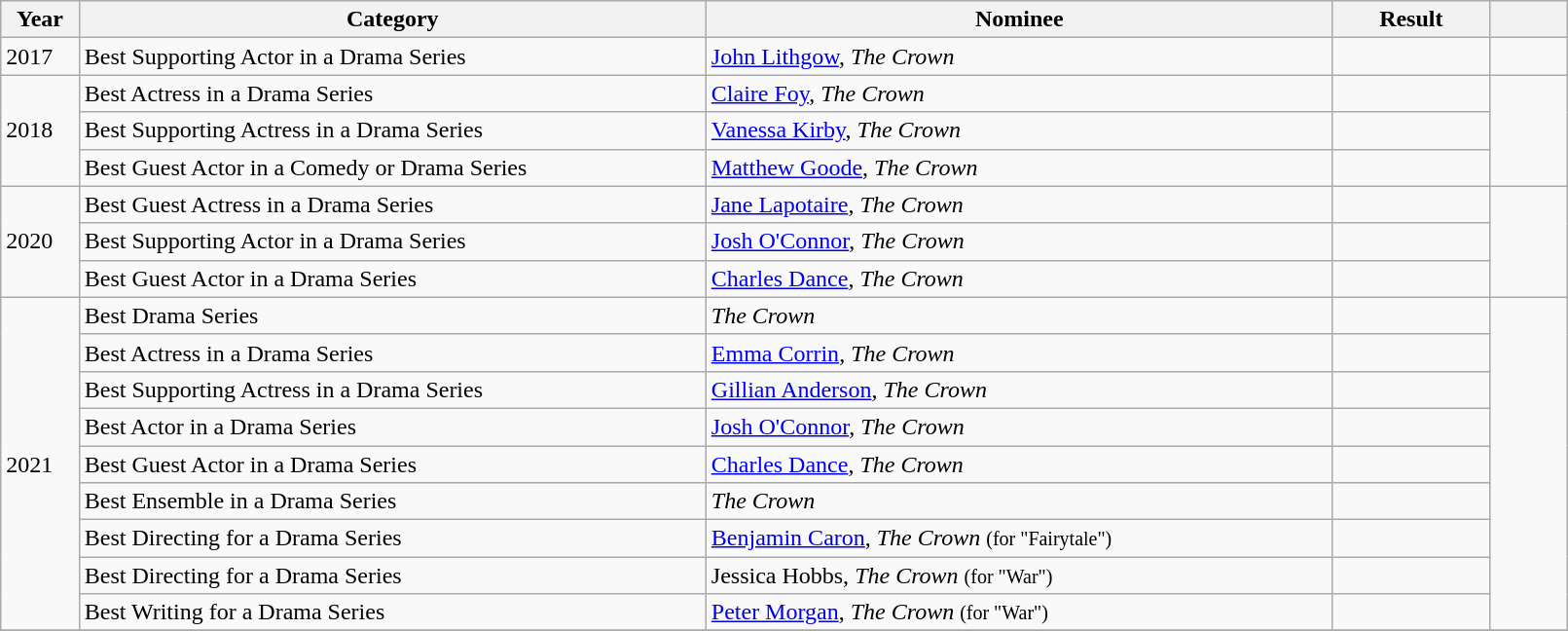<table class="wikitable" style="width:85%;">
<tr>
<th width=5%>Year</th>
<th style="width:40%;">Category</th>
<th style="width:40%;">Nominee</th>
<th style="width:10%;">Result</th>
<th width=5%></th>
</tr>
<tr>
<td vstyle="text-align: center;" rowspan="1">2017</td>
<td>Best Supporting Actor in a Drama Series</td>
<td><a href='#'>John Lithgow</a>, <em>The Crown</em></td>
<td></td>
<td rowspan="1"></td>
</tr>
<tr>
<td vstyle="text-align: center;" rowspan="3">2018</td>
<td>Best Actress in a Drama Series</td>
<td><a href='#'>Claire Foy</a>, <em>The Crown</em></td>
<td></td>
<td rowspan="3"></td>
</tr>
<tr>
<td>Best Supporting Actress in a Drama Series</td>
<td><a href='#'>Vanessa Kirby</a>, <em>The Crown</em></td>
<td></td>
</tr>
<tr>
<td>Best Guest Actor in a Comedy or Drama Series</td>
<td><a href='#'>Matthew Goode</a>, <em>The Crown</em></td>
<td></td>
</tr>
<tr>
<td vstyle="text-align: center;" rowspan="3">2020</td>
<td>Best Guest Actress in a Drama Series</td>
<td><a href='#'>Jane Lapotaire</a>, <em>The Crown</em></td>
<td></td>
<td rowspan="3"></td>
</tr>
<tr>
<td>Best Supporting Actor in a Drama Series</td>
<td><a href='#'>Josh O'Connor</a>, <em>The Crown</em></td>
<td></td>
</tr>
<tr>
<td>Best Guest Actor in a Drama Series</td>
<td><a href='#'>Charles Dance</a>, <em>The Crown</em></td>
<td></td>
</tr>
<tr>
<td vstyle="text-align: center;" rowspan="9">2021</td>
<td>Best Drama Series</td>
<td><em>The Crown</em></td>
<td></td>
<td rowspan="9"></td>
</tr>
<tr>
<td>Best Actress in a Drama Series</td>
<td><a href='#'>Emma Corrin</a>, <em>The Crown</em></td>
<td></td>
</tr>
<tr>
<td>Best Supporting Actress in a Drama Series</td>
<td><a href='#'>Gillian Anderson</a>, <em>The Crown</em></td>
<td></td>
</tr>
<tr>
<td>Best Actor in a Drama Series</td>
<td><a href='#'>Josh O'Connor</a>, <em>The Crown</em></td>
<td></td>
</tr>
<tr>
<td>Best Guest Actor in a Drama Series</td>
<td><a href='#'>Charles Dance</a>, <em>The Crown</em></td>
<td></td>
</tr>
<tr>
<td>Best Ensemble in a Drama Series</td>
<td><em>The Crown</em></td>
<td></td>
</tr>
<tr>
<td>Best Directing for a Drama Series</td>
<td><a href='#'>Benjamin Caron</a>, <em>The Crown</em> <small> (for "Fairytale")</small></td>
<td></td>
</tr>
<tr>
<td>Best Directing for a Drama Series</td>
<td>Jessica Hobbs, <em>The Crown</em> <small> (for "War")</small></td>
<td></td>
</tr>
<tr>
<td>Best Writing for a Drama Series</td>
<td><a href='#'>Peter Morgan</a>, <em>The Crown</em> <small> (for "War")</small></td>
<td></td>
</tr>
<tr>
</tr>
</table>
